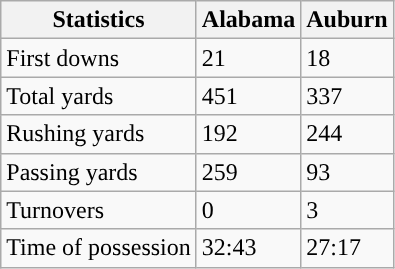<table class="wikitable" style="float: left;">
<tr>
<th>Statistics</th>
<th>Alabama</th>
<th>Auburn</th>
</tr>
<tr>
<td>First downs</td>
<td>21</td>
<td>18</td>
</tr>
<tr>
<td>Total yards</td>
<td>451</td>
<td>337</td>
</tr>
<tr>
<td>Rushing yards</td>
<td>192</td>
<td>244</td>
</tr>
<tr>
<td>Passing yards</td>
<td>259</td>
<td>93</td>
</tr>
<tr>
<td>Turnovers</td>
<td>0</td>
<td>3</td>
</tr>
<tr>
<td>Time of possession</td>
<td>32:43</td>
<td>27:17</td>
</tr>
</table>
